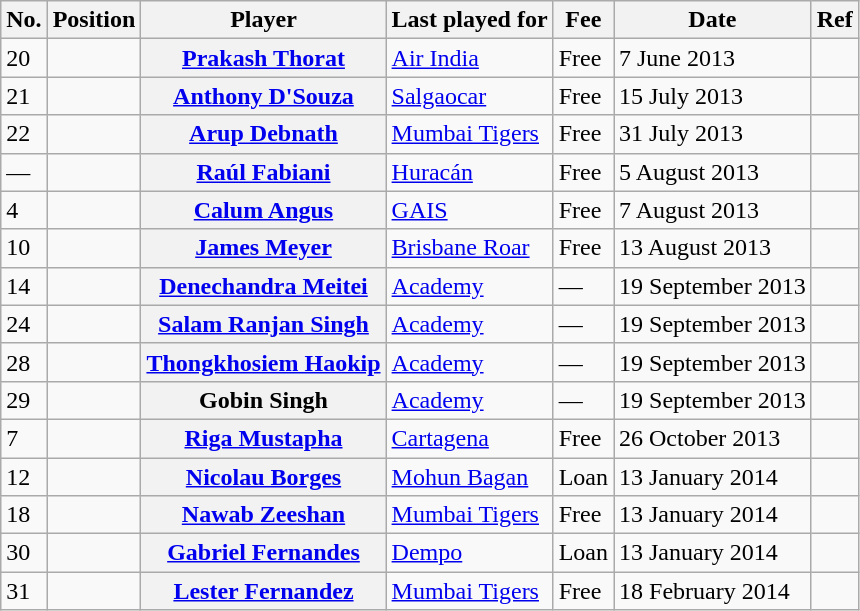<table class="wikitable plainrowheaders" style="text-align:center; text-align:left">
<tr>
<th>No.</th>
<th scope=col>Position</th>
<th scope=col>Player</th>
<th scope=col>Last played for</th>
<th scope=col>Fee</th>
<th scope=col>Date</th>
<th scope=col>Ref</th>
</tr>
<tr>
<td>20</td>
<td></td>
<th scope=row> <a href='#'>Prakash Thorat</a></th>
<td> <a href='#'>Air India</a></td>
<td>Free</td>
<td>7 June 2013</td>
<td></td>
</tr>
<tr>
<td>21</td>
<td></td>
<th scope=row> <a href='#'>Anthony D'Souza</a></th>
<td> <a href='#'>Salgaocar</a></td>
<td>Free</td>
<td>15 July 2013</td>
<td></td>
</tr>
<tr>
<td>22</td>
<td></td>
<th scope=row> <a href='#'>Arup Debnath</a></th>
<td> <a href='#'>Mumbai Tigers</a></td>
<td>Free</td>
<td>31 July 2013</td>
<td></td>
</tr>
<tr>
<td>—</td>
<td></td>
<th scope=row> <a href='#'>Raúl Fabiani</a></th>
<td> <a href='#'>Huracán</a></td>
<td>Free</td>
<td>5 August 2013</td>
<td></td>
</tr>
<tr>
<td>4</td>
<td></td>
<th scope=row> <a href='#'>Calum Angus</a></th>
<td> <a href='#'>GAIS</a></td>
<td>Free</td>
<td>7 August 2013</td>
<td></td>
</tr>
<tr>
<td>10</td>
<td></td>
<th scope=row> <a href='#'>James Meyer</a></th>
<td> <a href='#'>Brisbane Roar</a></td>
<td>Free</td>
<td>13 August 2013</td>
<td></td>
</tr>
<tr>
<td>14</td>
<td></td>
<th scope=row> <a href='#'>Denechandra Meitei</a></th>
<td><a href='#'>Academy</a></td>
<td>—</td>
<td>19 September 2013</td>
<td></td>
</tr>
<tr>
<td>24</td>
<td></td>
<th scope=row> <a href='#'>Salam Ranjan Singh</a></th>
<td><a href='#'>Academy</a></td>
<td>—</td>
<td>19 September 2013</td>
<td></td>
</tr>
<tr>
<td>28</td>
<td></td>
<th scope=row> <a href='#'>Thongkhosiem Haokip</a></th>
<td><a href='#'>Academy</a></td>
<td>—</td>
<td>19 September 2013</td>
<td></td>
</tr>
<tr>
<td>29</td>
<td></td>
<th scope=row> Gobin Singh</th>
<td><a href='#'>Academy</a></td>
<td>—</td>
<td>19 September 2013</td>
<td></td>
</tr>
<tr>
<td>7</td>
<td></td>
<th scope=row> <a href='#'>Riga Mustapha</a></th>
<td> <a href='#'>Cartagena</a></td>
<td>Free</td>
<td>26 October 2013</td>
<td></td>
</tr>
<tr>
<td>12</td>
<td></td>
<th scope=row> <a href='#'>Nicolau Borges</a></th>
<td> <a href='#'>Mohun Bagan</a></td>
<td>Loan</td>
<td>13 January 2014</td>
<td></td>
</tr>
<tr>
<td>18</td>
<td></td>
<th scope=row> <a href='#'>Nawab Zeeshan</a></th>
<td> <a href='#'>Mumbai Tigers</a></td>
<td>Free</td>
<td>13 January 2014</td>
<td></td>
</tr>
<tr>
<td>30</td>
<td></td>
<th scope=row> <a href='#'>Gabriel Fernandes</a></th>
<td> <a href='#'>Dempo</a></td>
<td>Loan</td>
<td>13 January 2014</td>
<td></td>
</tr>
<tr>
<td>31</td>
<td></td>
<th scope=row> <a href='#'>Lester Fernandez</a></th>
<td> <a href='#'>Mumbai Tigers</a></td>
<td>Free</td>
<td>18 February 2014</td>
<td></td>
</tr>
</table>
